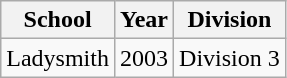<table class="wikitable">
<tr>
<th>School</th>
<th>Year</th>
<th>Division</th>
</tr>
<tr>
<td>Ladysmith</td>
<td>2003</td>
<td>Division 3</td>
</tr>
</table>
